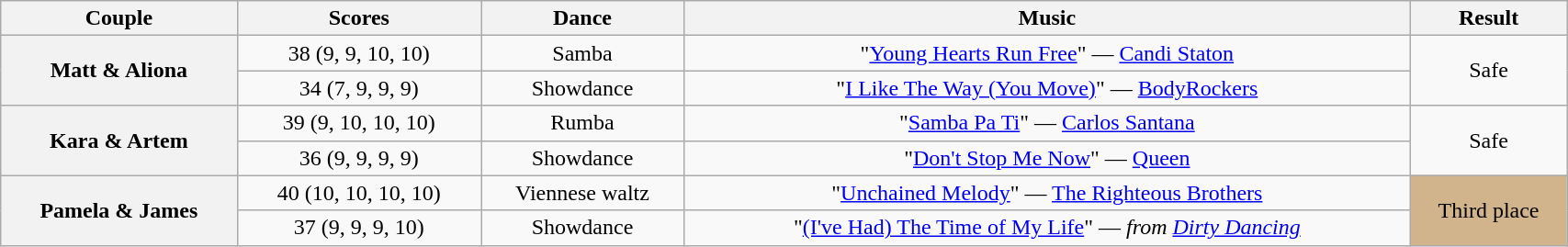<table class="wikitable sortable" style="text-align:center; width:90%">
<tr>
<th scope="col">Couple</th>
<th scope="col">Scores</th>
<th scope="col" class="unsortable">Dance</th>
<th scope="col" class="unsortable">Music</th>
<th scope="col" class="unsortable">Result</th>
</tr>
<tr>
<th scope="row" rowspan="2">Matt & Aliona</th>
<td>38 (9, 9, 10, 10)</td>
<td>Samba</td>
<td>"<a href='#'>Young Hearts Run Free</a>" — <a href='#'>Candi Staton</a></td>
<td rowspan="2">Safe</td>
</tr>
<tr>
<td>34 (7, 9, 9, 9)</td>
<td>Showdance</td>
<td>"<a href='#'>I Like The Way (You Move)</a>" — <a href='#'>BodyRockers</a></td>
</tr>
<tr>
<th scope="row" rowspan="2">Kara & Artem</th>
<td>39 (9, 10, 10, 10)</td>
<td>Rumba</td>
<td>"<a href='#'>Samba Pa Ti</a>" — <a href='#'>Carlos Santana</a></td>
<td rowspan="2">Safe</td>
</tr>
<tr>
<td>36 (9, 9, 9, 9)</td>
<td>Showdance</td>
<td>"<a href='#'>Don't Stop Me Now</a>" — <a href='#'>Queen</a></td>
</tr>
<tr>
<th scope="row" rowspan="2">Pamela & James</th>
<td>40 (10, 10, 10, 10)</td>
<td>Viennese waltz</td>
<td>"<a href='#'>Unchained Melody</a>" — <a href='#'>The Righteous Brothers</a></td>
<td rowspan="2" bgcolor="tan">Third place</td>
</tr>
<tr>
<td>37 (9, 9, 9, 10)</td>
<td>Showdance</td>
<td>"<a href='#'>(I've Had) The Time of My Life</a>" — <em>from <a href='#'>Dirty Dancing</a></em></td>
</tr>
</table>
